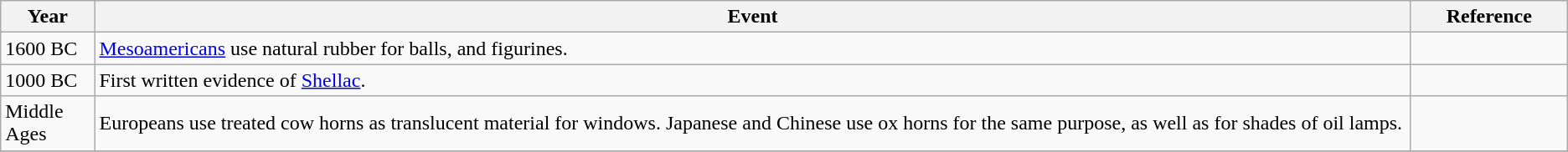<table class="wikitable">
<tr>
<th style="width:6%">Year</th>
<th>Event</th>
<th style="width:10%">Reference</th>
</tr>
<tr>
<td>1600 BC</td>
<td><a href='#'>Mesoamericans</a> use natural rubber for balls, and figurines.</td>
<td></td>
</tr>
<tr>
<td>1000 BC</td>
<td>First written evidence of <a href='#'>Shellac</a>.</td>
<td></td>
</tr>
<tr>
<td>Middle Ages</td>
<td>Europeans use treated cow horns as translucent material for windows. Japanese and Chinese use ox horns for the same purpose, as well as for shades of oil lamps.</td>
<td></td>
</tr>
<tr>
</tr>
</table>
